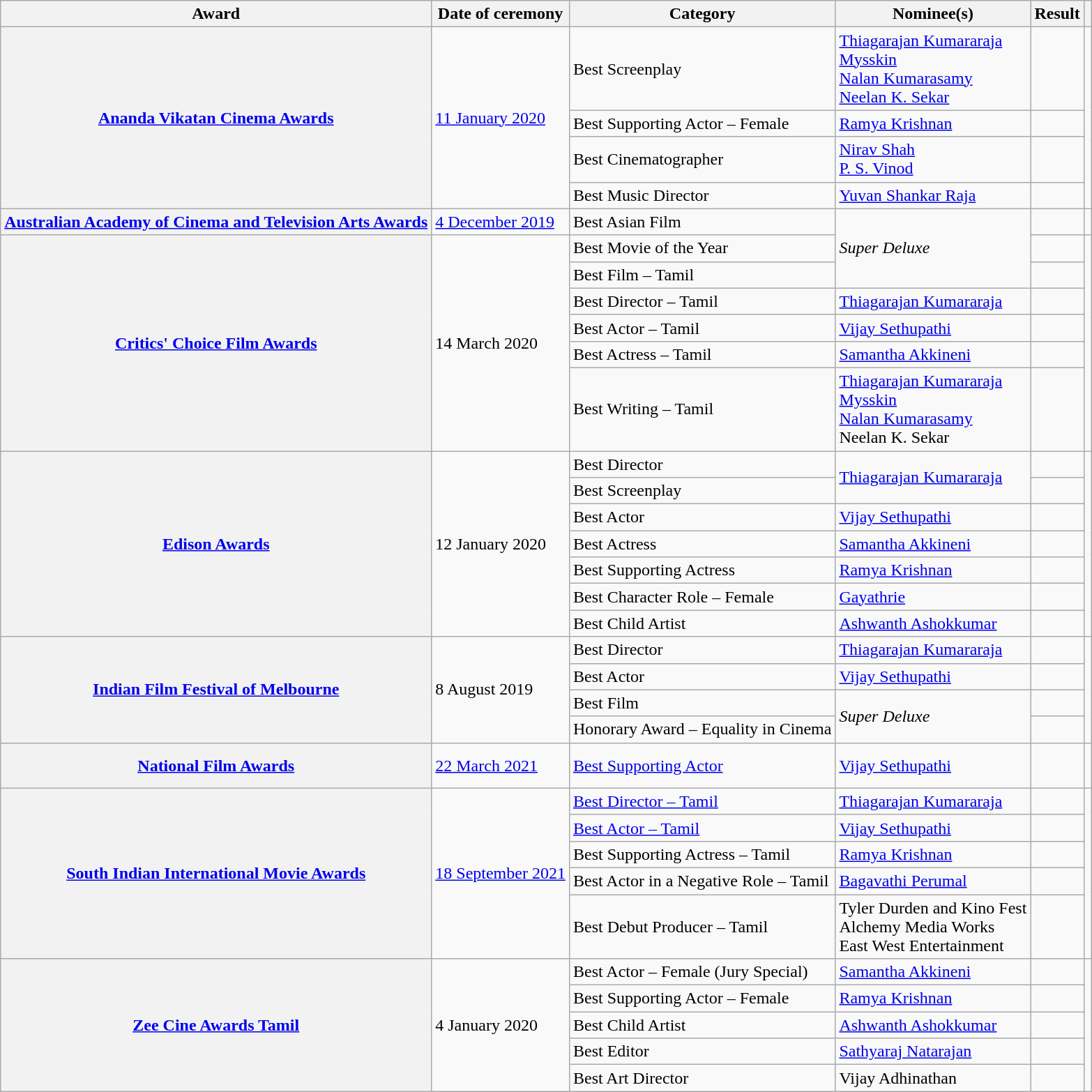<table class="wikitable plainrowheaders sortable">
<tr>
<th>Award</th>
<th>Date of ceremony</th>
<th>Category</th>
<th>Nominee(s)</th>
<th scope="col" class="unsortable">Result</th>
<th scope="col" class="unsortable"></th>
</tr>
<tr>
<th rowspan="4" scope="row"><a href='#'>Ananda Vikatan Cinema Awards</a></th>
<td rowspan="4"><a href='#'>11 January 2020</a></td>
<td>Best Screenplay</td>
<td><a href='#'>Thiagarajan Kumararaja</a><br><a href='#'>Mysskin</a><br><a href='#'>Nalan Kumarasamy</a><br><a href='#'>Neelan K. Sekar</a></td>
<td></td>
<td rowspan="4" style="text-align:center;"><br></td>
</tr>
<tr>
<td>Best Supporting Actor – Female</td>
<td><a href='#'>Ramya Krishnan</a></td>
<td></td>
</tr>
<tr>
<td>Best Cinematographer</td>
<td><a href='#'>Nirav Shah</a><br><a href='#'>P. S. Vinod</a></td>
<td></td>
</tr>
<tr>
<td>Best Music Director</td>
<td><a href='#'>Yuvan Shankar Raja</a></td>
<td></td>
</tr>
<tr>
<th scope="row"><a href='#'>Australian Academy of Cinema and Television Arts Awards</a></th>
<td><a href='#'>4 December 2019</a></td>
<td>Best Asian Film</td>
<td rowspan="3"><em>Super Deluxe</em></td>
<td></td>
<td style="text-align:center;"></td>
</tr>
<tr>
<th rowspan="6" scope="row"><a href='#'>Critics' Choice Film Awards</a></th>
<td rowspan="6">14 March 2020</td>
<td>Best Movie of the Year</td>
<td></td>
<td rowspan="6" style="text-align:center;"><br><br></td>
</tr>
<tr>
<td>Best Film – Tamil</td>
<td></td>
</tr>
<tr>
<td>Best Director – Tamil</td>
<td><a href='#'>Thiagarajan Kumararaja</a></td>
<td></td>
</tr>
<tr>
<td>Best Actor – Tamil</td>
<td><a href='#'>Vijay Sethupathi</a></td>
<td></td>
</tr>
<tr>
<td>Best Actress – Tamil</td>
<td><a href='#'>Samantha Akkineni</a></td>
<td></td>
</tr>
<tr>
<td>Best Writing – Tamil</td>
<td><a href='#'>Thiagarajan Kumararaja</a><br><a href='#'>Mysskin</a><br><a href='#'>Nalan Kumarasamy</a><br>Neelan K. Sekar</td>
<td></td>
</tr>
<tr>
<th rowspan="7" scope="row"><a href='#'>Edison Awards</a></th>
<td rowspan="7">12 January 2020</td>
<td>Best Director</td>
<td rowspan="2"><a href='#'>Thiagarajan Kumararaja</a></td>
<td></td>
<td rowspan="7" style="text-align:center;"><br></td>
</tr>
<tr>
<td>Best Screenplay</td>
<td></td>
</tr>
<tr>
<td>Best Actor</td>
<td><a href='#'>Vijay Sethupathi</a></td>
<td></td>
</tr>
<tr>
<td>Best Actress</td>
<td><a href='#'>Samantha Akkineni</a></td>
<td></td>
</tr>
<tr>
<td>Best Supporting Actress</td>
<td><a href='#'>Ramya Krishnan</a></td>
<td></td>
</tr>
<tr>
<td>Best Character Role – Female</td>
<td><a href='#'>Gayathrie</a></td>
<td></td>
</tr>
<tr>
<td>Best Child Artist</td>
<td><a href='#'>Ashwanth Ashokkumar</a></td>
<td></td>
</tr>
<tr>
<th rowspan="4" scope="row"><a href='#'>Indian Film Festival of Melbourne</a></th>
<td rowspan="4">8 August 2019</td>
<td>Best Director</td>
<td><a href='#'>Thiagarajan Kumararaja</a></td>
<td></td>
<td rowspan="4" style="text-align:center;"><br></td>
</tr>
<tr>
<td>Best Actor</td>
<td><a href='#'>Vijay Sethupathi</a></td>
<td></td>
</tr>
<tr>
<td>Best Film</td>
<td rowspan="2"><em>Super Deluxe</em></td>
<td></td>
</tr>
<tr>
<td>Honorary Award – Equality in Cinema</td>
<td></td>
</tr>
<tr>
<th scope="row"><a href='#'>National Film Awards</a></th>
<td><a href='#'>22 March 2021</a></td>
<td><a href='#'>Best Supporting Actor</a></td>
<td><a href='#'>Vijay Sethupathi</a></td>
<td></td>
<td style="text-align:center;"><br><br></td>
</tr>
<tr>
<th rowspan="5" scope="row"><a href='#'>South Indian International Movie Awards</a></th>
<td rowspan="5"><a href='#'>18 September 2021</a></td>
<td><a href='#'>Best Director – Tamil</a></td>
<td><a href='#'>Thiagarajan Kumararaja</a></td>
<td></td>
<td rowspan="5" style="text-align:center;"><br></td>
</tr>
<tr>
<td><a href='#'>Best Actor – Tamil</a></td>
<td><a href='#'>Vijay Sethupathi</a></td>
<td></td>
</tr>
<tr>
<td>Best Supporting Actress – Tamil</td>
<td><a href='#'>Ramya Krishnan</a></td>
<td></td>
</tr>
<tr>
<td>Best Actor in a Negative Role – Tamil</td>
<td><a href='#'>Bagavathi Perumal</a></td>
<td></td>
</tr>
<tr>
<td>Best Debut Producer – Tamil</td>
<td>Tyler Durden and Kino Fest<br>Alchemy Media Works<br>East West Entertainment</td>
<td></td>
</tr>
<tr>
<th rowspan="5" scope="row"><a href='#'>Zee Cine Awards Tamil</a></th>
<td rowspan="5">4 January 2020</td>
<td>Best Actor – Female (Jury Special)</td>
<td><a href='#'>Samantha Akkineni</a></td>
<td></td>
<td rowspan="5" style="text-align:center;"><br></td>
</tr>
<tr>
<td>Best Supporting Actor – Female</td>
<td><a href='#'>Ramya Krishnan</a></td>
<td></td>
</tr>
<tr>
<td>Best Child Artist</td>
<td><a href='#'>Ashwanth Ashokkumar</a></td>
<td></td>
</tr>
<tr>
<td>Best Editor</td>
<td><a href='#'>Sathyaraj Natarajan</a></td>
<td></td>
</tr>
<tr>
<td>Best Art Director</td>
<td>Vijay Adhinathan</td>
<td></td>
</tr>
</table>
